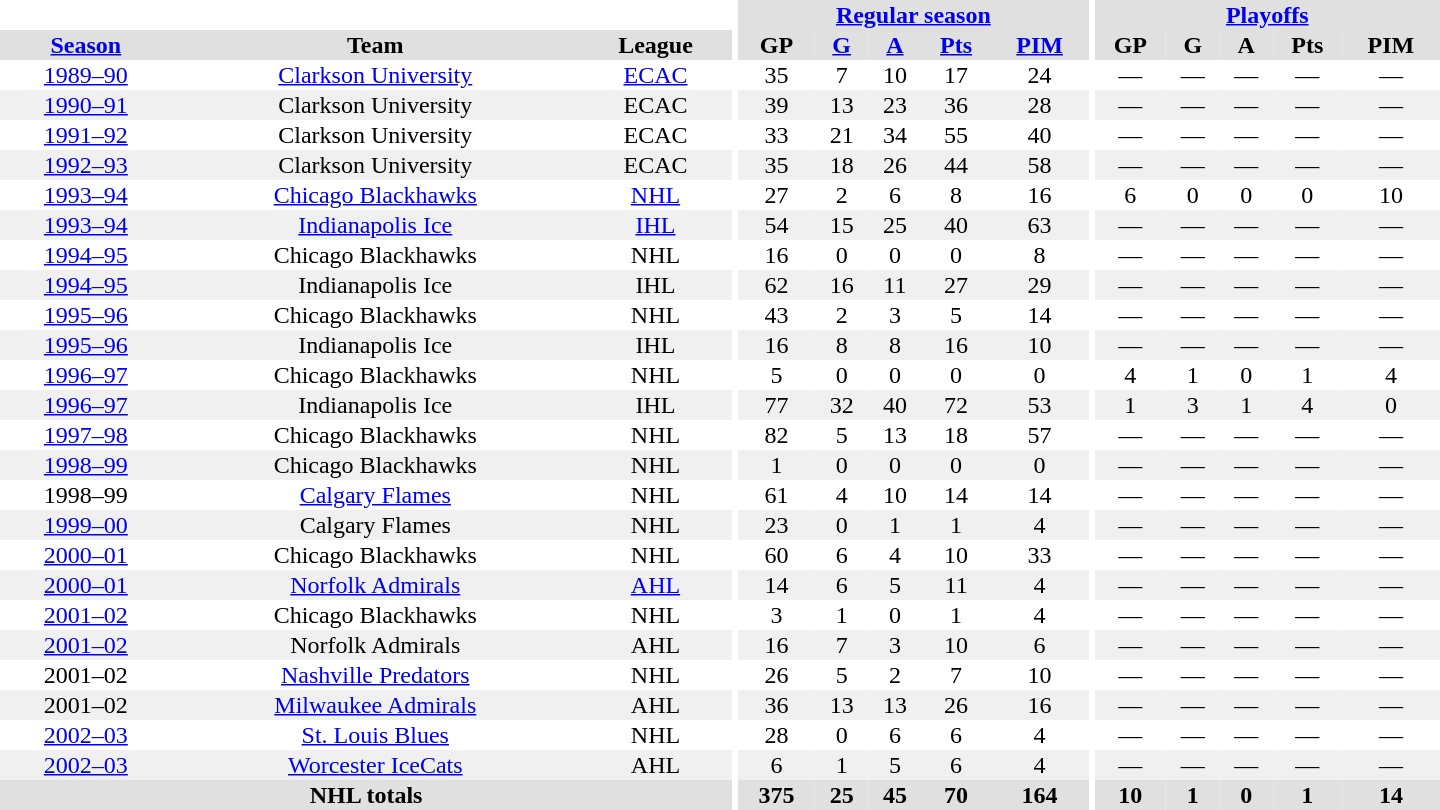<table border="0" cellpadding="1" cellspacing="0" style="text-align:center; width:60em">
<tr bgcolor="#e0e0e0">
<th colspan="3" bgcolor="#ffffff"></th>
<th rowspan="100" bgcolor="#ffffff"></th>
<th colspan="5"><a href='#'>Regular season</a></th>
<th rowspan="100" bgcolor="#ffffff"></th>
<th colspan="5"><a href='#'>Playoffs</a></th>
</tr>
<tr bgcolor="#e0e0e0">
<th><a href='#'>Season</a></th>
<th>Team</th>
<th>League</th>
<th>GP</th>
<th><a href='#'>G</a></th>
<th><a href='#'>A</a></th>
<th><a href='#'>Pts</a></th>
<th><a href='#'>PIM</a></th>
<th>GP</th>
<th>G</th>
<th>A</th>
<th>Pts</th>
<th>PIM</th>
</tr>
<tr>
<td><a href='#'>1989–90</a></td>
<td><a href='#'>Clarkson University</a></td>
<td><a href='#'>ECAC</a></td>
<td>35</td>
<td>7</td>
<td>10</td>
<td>17</td>
<td>24</td>
<td>—</td>
<td>—</td>
<td>—</td>
<td>—</td>
<td>—</td>
</tr>
<tr bgcolor="#f0f0f0">
<td><a href='#'>1990–91</a></td>
<td>Clarkson University</td>
<td>ECAC</td>
<td>39</td>
<td>13</td>
<td>23</td>
<td>36</td>
<td>28</td>
<td>—</td>
<td>—</td>
<td>—</td>
<td>—</td>
<td>—</td>
</tr>
<tr>
<td><a href='#'>1991–92</a></td>
<td>Clarkson University</td>
<td>ECAC</td>
<td>33</td>
<td>21</td>
<td>34</td>
<td>55</td>
<td>40</td>
<td>—</td>
<td>—</td>
<td>—</td>
<td>—</td>
<td>—</td>
</tr>
<tr bgcolor="#f0f0f0">
<td><a href='#'>1992–93</a></td>
<td>Clarkson University</td>
<td>ECAC</td>
<td>35</td>
<td>18</td>
<td>26</td>
<td>44</td>
<td>58</td>
<td>—</td>
<td>—</td>
<td>—</td>
<td>—</td>
<td>—</td>
</tr>
<tr>
<td><a href='#'>1993–94</a></td>
<td><a href='#'>Chicago Blackhawks</a></td>
<td><a href='#'>NHL</a></td>
<td>27</td>
<td>2</td>
<td>6</td>
<td>8</td>
<td>16</td>
<td>6</td>
<td>0</td>
<td>0</td>
<td>0</td>
<td>10</td>
</tr>
<tr bgcolor="#f0f0f0">
<td><a href='#'>1993–94</a></td>
<td><a href='#'>Indianapolis Ice</a></td>
<td><a href='#'>IHL</a></td>
<td>54</td>
<td>15</td>
<td>25</td>
<td>40</td>
<td>63</td>
<td>—</td>
<td>—</td>
<td>—</td>
<td>—</td>
<td>—</td>
</tr>
<tr>
<td><a href='#'>1994–95</a></td>
<td>Chicago Blackhawks</td>
<td>NHL</td>
<td>16</td>
<td>0</td>
<td>0</td>
<td>0</td>
<td>8</td>
<td>—</td>
<td>—</td>
<td>—</td>
<td>—</td>
<td>—</td>
</tr>
<tr bgcolor="#f0f0f0">
<td><a href='#'>1994–95</a></td>
<td>Indianapolis Ice</td>
<td>IHL</td>
<td>62</td>
<td>16</td>
<td>11</td>
<td>27</td>
<td>29</td>
<td>—</td>
<td>—</td>
<td>—</td>
<td>—</td>
<td>—</td>
</tr>
<tr>
<td><a href='#'>1995–96</a></td>
<td>Chicago Blackhawks</td>
<td>NHL</td>
<td>43</td>
<td>2</td>
<td>3</td>
<td>5</td>
<td>14</td>
<td>—</td>
<td>—</td>
<td>—</td>
<td>—</td>
<td>—</td>
</tr>
<tr bgcolor="#f0f0f0">
<td><a href='#'>1995–96</a></td>
<td>Indianapolis Ice</td>
<td>IHL</td>
<td>16</td>
<td>8</td>
<td>8</td>
<td>16</td>
<td>10</td>
<td>—</td>
<td>—</td>
<td>—</td>
<td>—</td>
<td>—</td>
</tr>
<tr>
<td><a href='#'>1996–97</a></td>
<td>Chicago Blackhawks</td>
<td>NHL</td>
<td>5</td>
<td>0</td>
<td>0</td>
<td>0</td>
<td>0</td>
<td>4</td>
<td>1</td>
<td>0</td>
<td>1</td>
<td>4</td>
</tr>
<tr bgcolor="#f0f0f0">
<td><a href='#'>1996–97</a></td>
<td>Indianapolis Ice</td>
<td>IHL</td>
<td>77</td>
<td>32</td>
<td>40</td>
<td>72</td>
<td>53</td>
<td>1</td>
<td>3</td>
<td>1</td>
<td>4</td>
<td>0</td>
</tr>
<tr>
<td><a href='#'>1997–98</a></td>
<td>Chicago Blackhawks</td>
<td>NHL</td>
<td>82</td>
<td>5</td>
<td>13</td>
<td>18</td>
<td>57</td>
<td>—</td>
<td>—</td>
<td>—</td>
<td>—</td>
<td>—</td>
</tr>
<tr bgcolor="#f0f0f0">
<td><a href='#'>1998–99</a></td>
<td>Chicago Blackhawks</td>
<td>NHL</td>
<td>1</td>
<td>0</td>
<td>0</td>
<td>0</td>
<td>0</td>
<td>—</td>
<td>—</td>
<td>—</td>
<td>—</td>
<td>—</td>
</tr>
<tr>
<td>1998–99</td>
<td><a href='#'>Calgary Flames</a></td>
<td>NHL</td>
<td>61</td>
<td>4</td>
<td>10</td>
<td>14</td>
<td>14</td>
<td>—</td>
<td>—</td>
<td>—</td>
<td>—</td>
<td>—</td>
</tr>
<tr bgcolor="#f0f0f0">
<td><a href='#'>1999–00</a></td>
<td>Calgary Flames</td>
<td>NHL</td>
<td>23</td>
<td>0</td>
<td>1</td>
<td>1</td>
<td>4</td>
<td>—</td>
<td>—</td>
<td>—</td>
<td>—</td>
<td>—</td>
</tr>
<tr>
<td><a href='#'>2000–01</a></td>
<td>Chicago Blackhawks</td>
<td>NHL</td>
<td>60</td>
<td>6</td>
<td>4</td>
<td>10</td>
<td>33</td>
<td>—</td>
<td>—</td>
<td>—</td>
<td>—</td>
<td>—</td>
</tr>
<tr bgcolor="#f0f0f0">
<td><a href='#'>2000–01</a></td>
<td><a href='#'>Norfolk Admirals</a></td>
<td><a href='#'>AHL</a></td>
<td>14</td>
<td>6</td>
<td>5</td>
<td>11</td>
<td>4</td>
<td>—</td>
<td>—</td>
<td>—</td>
<td>—</td>
<td>—</td>
</tr>
<tr>
<td><a href='#'>2001–02</a></td>
<td>Chicago Blackhawks</td>
<td>NHL</td>
<td>3</td>
<td>1</td>
<td>0</td>
<td>1</td>
<td>4</td>
<td>—</td>
<td>—</td>
<td>—</td>
<td>—</td>
<td>—</td>
</tr>
<tr bgcolor="#f0f0f0">
<td><a href='#'>2001–02</a></td>
<td>Norfolk Admirals</td>
<td>AHL</td>
<td>16</td>
<td>7</td>
<td>3</td>
<td>10</td>
<td>6</td>
<td>—</td>
<td>—</td>
<td>—</td>
<td>—</td>
<td>—</td>
</tr>
<tr>
<td>2001–02</td>
<td><a href='#'>Nashville Predators</a></td>
<td>NHL</td>
<td>26</td>
<td>5</td>
<td>2</td>
<td>7</td>
<td>10</td>
<td>—</td>
<td>—</td>
<td>—</td>
<td>—</td>
<td>—</td>
</tr>
<tr bgcolor="#f0f0f0">
<td>2001–02</td>
<td><a href='#'>Milwaukee Admirals</a></td>
<td>AHL</td>
<td>36</td>
<td>13</td>
<td>13</td>
<td>26</td>
<td>16</td>
<td>—</td>
<td>—</td>
<td>—</td>
<td>—</td>
<td>—</td>
</tr>
<tr>
<td><a href='#'>2002–03</a></td>
<td><a href='#'>St. Louis Blues</a></td>
<td>NHL</td>
<td>28</td>
<td>0</td>
<td>6</td>
<td>6</td>
<td>4</td>
<td>—</td>
<td>—</td>
<td>—</td>
<td>—</td>
<td>—</td>
</tr>
<tr bgcolor="#f0f0f0">
<td><a href='#'>2002–03</a></td>
<td><a href='#'>Worcester IceCats</a></td>
<td>AHL</td>
<td>6</td>
<td>1</td>
<td>5</td>
<td>6</td>
<td>4</td>
<td>—</td>
<td>—</td>
<td>—</td>
<td>—</td>
<td>—</td>
</tr>
<tr bgcolor="#e0e0e0">
<th colspan="3">NHL totals</th>
<th>375</th>
<th>25</th>
<th>45</th>
<th>70</th>
<th>164</th>
<th>10</th>
<th>1</th>
<th>0</th>
<th>1</th>
<th>14</th>
</tr>
</table>
